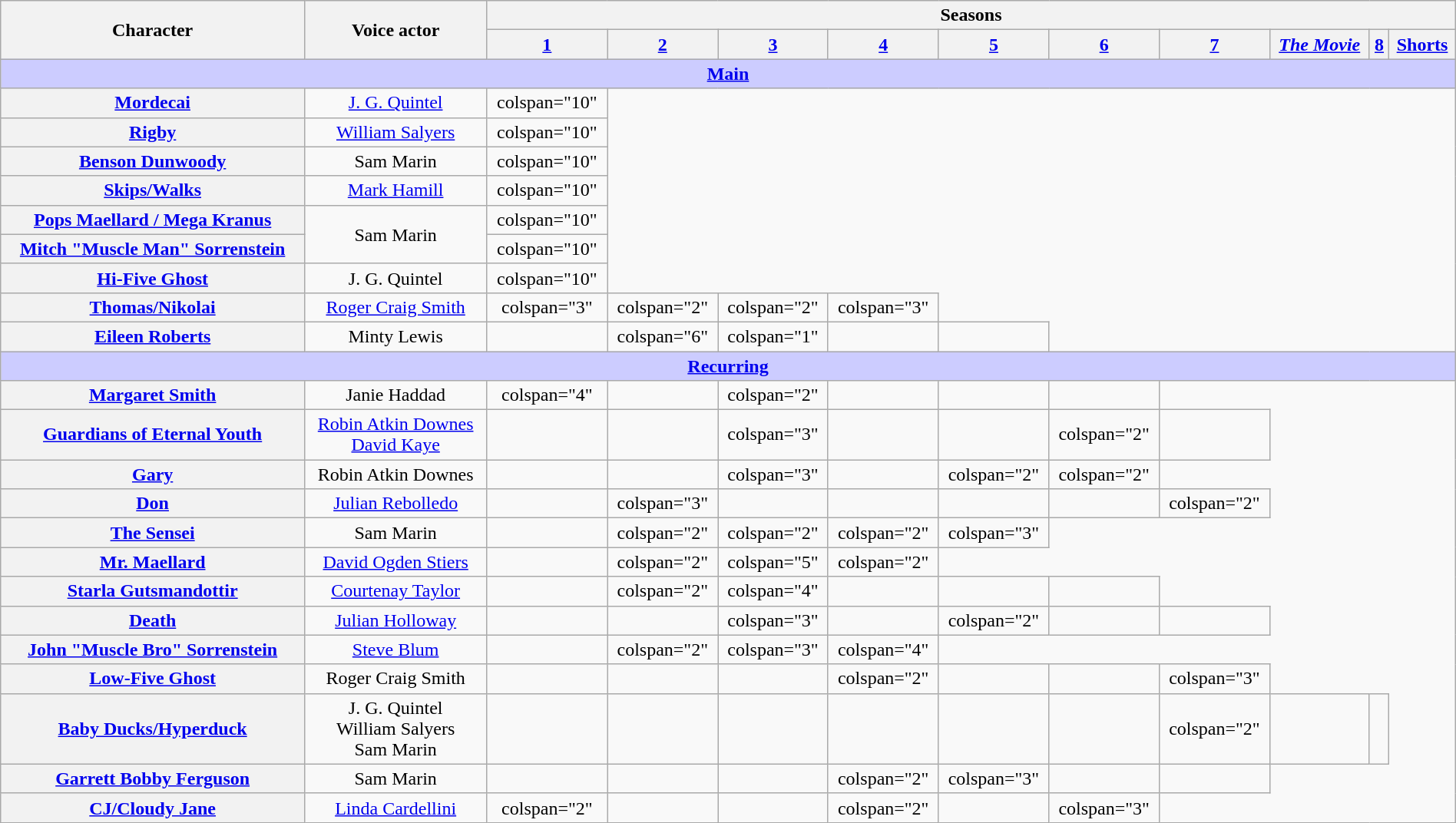<table class="wikitable" style="text-align:center; width:100%">
<tr>
<th scope="col" rowspan="2">Character</th>
<th scope="col" rowspan="2">Voice actor</th>
<th scope="col" colspan="12">Seasons</th>
</tr>
<tr>
<th scope="col"><a href='#'>1</a></th>
<th scope="col"><a href='#'>2</a></th>
<th scope="col"><a href='#'>3</a></th>
<th scope="col"><a href='#'>4</a></th>
<th scope="col"><a href='#'>5</a></th>
<th scope="col"><a href='#'>6</a></th>
<th scope="col"><a href='#'>7</a></th>
<th scope="col"><a href='#'><em>The Movie</em></a></th>
<th scope="col"><a href='#'>8</a></th>
<th scope="col"><a href='#'>Shorts</a></th>
</tr>
<tr>
<th colspan="12" style="background-color:#ccccff;"><a href='#'>Main</a></th>
</tr>
<tr>
<th scope="row"><a href='#'>Mordecai</a></th>
<td><a href='#'>J. G. Quintel</a></td>
<td>colspan="10" </td>
</tr>
<tr>
<th scope="row"><a href='#'>Rigby</a></th>
<td><a href='#'>William Salyers</a></td>
<td>colspan="10" </td>
</tr>
<tr>
<th scope="row"><a href='#'>Benson Dunwoody</a></th>
<td>Sam Marin</td>
<td>colspan="10" </td>
</tr>
<tr>
<th scope="row"><a href='#'>Skips/Walks</a></th>
<td><a href='#'>Mark Hamill</a></td>
<td>colspan="10" </td>
</tr>
<tr>
<th scope="row"><a href='#'>Pops Maellard / Mega Kranus</a></th>
<td rowspan="2">Sam Marin</td>
<td>colspan="10" </td>
</tr>
<tr>
<th scope="row"><a href='#'>Mitch "Muscle Man" Sorrenstein</a></th>
<td>colspan="10" </td>
</tr>
<tr>
<th scope="row"><a href='#'>Hi-Five Ghost</a></th>
<td>J. G. Quintel</td>
<td>colspan="10" </td>
</tr>
<tr>
<th scope="row"><a href='#'>Thomas/Nikolai</a></th>
<td><a href='#'>Roger Craig Smith</a></td>
<td>colspan="3" </td>
<td>colspan="2" </td>
<td>colspan="2" </td>
<td>colspan="3" </td>
</tr>
<tr>
<th scope="row"><a href='#'>Eileen Roberts</a></th>
<td>Minty Lewis</td>
<td></td>
<td>colspan="6" </td>
<td>colspan="1" </td>
<td></td>
<td></td>
</tr>
<tr>
<th colspan="12" style="background-color:#ccccff;"><a href='#'>Recurring</a></th>
</tr>
<tr>
<th scope="row"><a href='#'>Margaret Smith</a></th>
<td>Janie Haddad</td>
<td>colspan="4" </td>
<td></td>
<td>colspan="2" </td>
<td></td>
<td></td>
<td></td>
</tr>
<tr>
<th scope="row"><a href='#'>Guardians of Eternal Youth</a></th>
<td><a href='#'>Robin Atkin Downes</a><br><a href='#'>David Kaye</a></td>
<td></td>
<td></td>
<td>colspan="3" </td>
<td></td>
<td></td>
<td>colspan="2" </td>
<td></td>
</tr>
<tr>
<th scope="row"><a href='#'>Gary</a></th>
<td>Robin Atkin Downes</td>
<td></td>
<td></td>
<td>colspan="3" </td>
<td></td>
<td>colspan="2" </td>
<td>colspan="2" </td>
</tr>
<tr>
<th scope="row"><a href='#'>Don</a></th>
<td><a href='#'>Julian Rebolledo</a></td>
<td></td>
<td>colspan="3" </td>
<td></td>
<td></td>
<td></td>
<td></td>
<td>colspan="2" </td>
</tr>
<tr>
<th scope="row"><a href='#'>The Sensei</a></th>
<td>Sam Marin</td>
<td></td>
<td>colspan="2" </td>
<td>colspan="2" </td>
<td>colspan="2" </td>
<td>colspan="3" </td>
</tr>
<tr>
<th scope="row"><a href='#'>Mr. Maellard</a></th>
<td><a href='#'>David Ogden Stiers</a></td>
<td></td>
<td>colspan="2" </td>
<td>colspan="5" </td>
<td>colspan="2" </td>
</tr>
<tr>
<th scope="row"><a href='#'>Starla Gutsmandottir</a></th>
<td><a href='#'>Courtenay Taylor</a></td>
<td></td>
<td>colspan="2" </td>
<td>colspan="4" </td>
<td></td>
<td></td>
<td></td>
</tr>
<tr>
<th scope="row"><a href='#'>Death</a></th>
<td><a href='#'>Julian Holloway</a></td>
<td></td>
<td></td>
<td>colspan="3" </td>
<td></td>
<td>colspan="2" </td>
<td></td>
<td></td>
</tr>
<tr>
<th scope="row"><a href='#'>John "Muscle Bro" Sorrenstein</a></th>
<td><a href='#'>Steve Blum</a></td>
<td></td>
<td>colspan="2" </td>
<td>colspan="3" </td>
<td>colspan="4" </td>
</tr>
<tr>
<th scope="row"><a href='#'>Low-Five Ghost</a></th>
<td>Roger Craig Smith</td>
<td></td>
<td></td>
<td></td>
<td>colspan="2" </td>
<td></td>
<td></td>
<td>colspan="3" </td>
</tr>
<tr>
<th scope="row"><a href='#'>Baby Ducks/Hyperduck</a></th>
<td>J. G. Quintel<br>William Salyers<br>Sam Marin</td>
<td></td>
<td></td>
<td></td>
<td></td>
<td></td>
<td></td>
<td>colspan="2" </td>
<td></td>
<td></td>
</tr>
<tr>
<th scope="row"><a href='#'>Garrett Bobby Ferguson</a></th>
<td>Sam Marin</td>
<td></td>
<td></td>
<td></td>
<td>colspan="2" </td>
<td>colspan="3" </td>
<td></td>
<td></td>
</tr>
<tr>
<th scope="row"><a href='#'>CJ/Cloudy Jane</a></th>
<td><a href='#'>Linda Cardellini</a></td>
<td>colspan="2" </td>
<td></td>
<td></td>
<td>colspan="2" </td>
<td></td>
<td>colspan="3" </td>
</tr>
</table>
